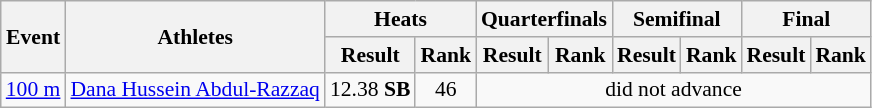<table class="wikitable" border="1" style="font-size:90%">
<tr>
<th rowspan="2">Event</th>
<th rowspan="2">Athletes</th>
<th colspan="2">Heats</th>
<th colspan="2">Quarterfinals</th>
<th colspan="2">Semifinal</th>
<th colspan="2">Final</th>
</tr>
<tr>
<th>Result</th>
<th>Rank</th>
<th>Result</th>
<th>Rank</th>
<th>Result</th>
<th>Rank</th>
<th>Result</th>
<th>Rank</th>
</tr>
<tr>
<td><a href='#'>100 m</a></td>
<td><a href='#'>Dana Hussein Abdul-Razzaq</a></td>
<td align=center>12.38 <strong>SB</strong></td>
<td align=center>46</td>
<td align=center colspan=6>did not advance</td>
</tr>
</table>
